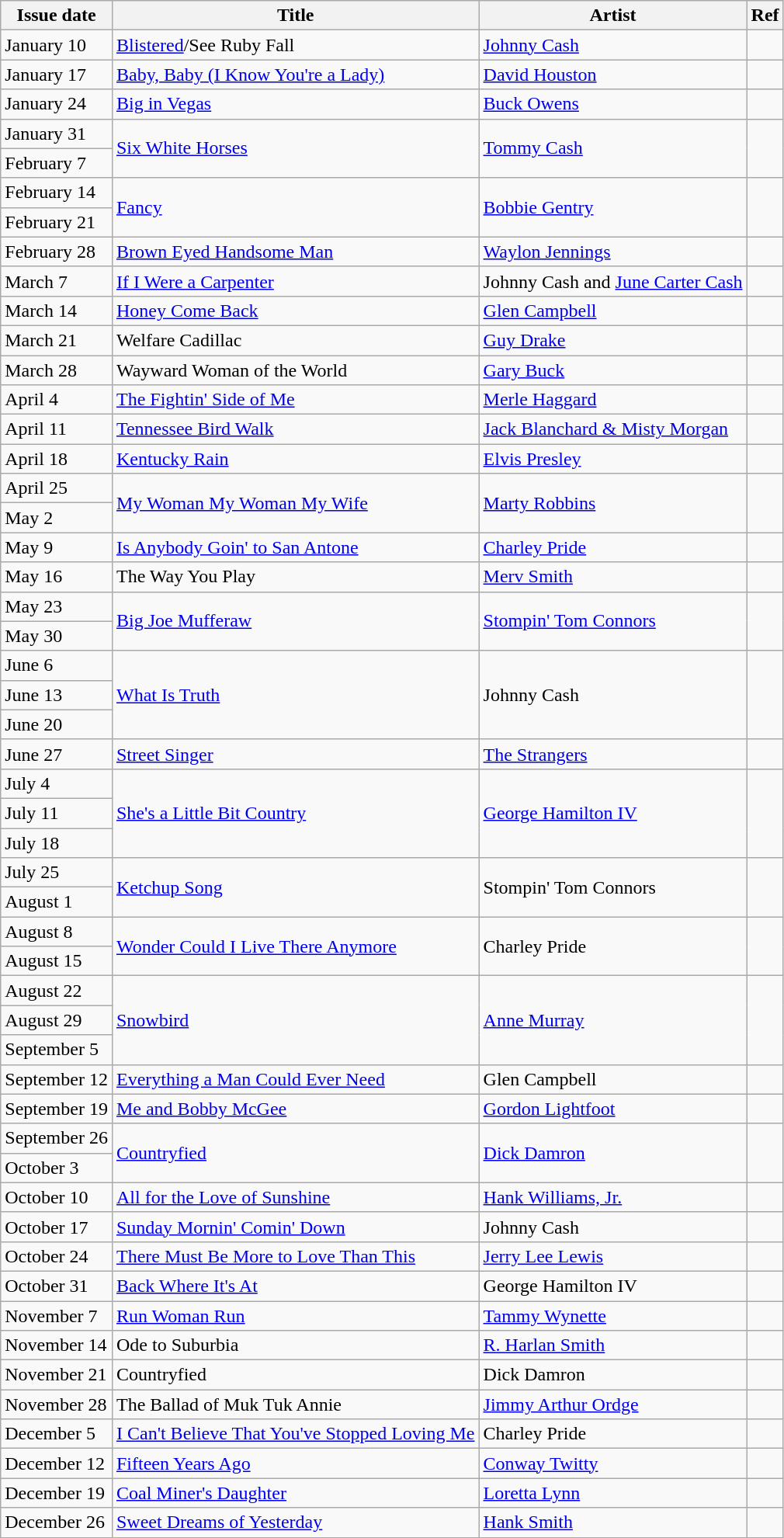<table class="wikitable">
<tr>
<th>Issue date</th>
<th>Title</th>
<th>Artist</th>
<th>Ref</th>
</tr>
<tr>
<td>January 10</td>
<td><a href='#'>Blistered</a>/See Ruby Fall</td>
<td><a href='#'>Johnny Cash</a></td>
<td></td>
</tr>
<tr>
<td>January 17</td>
<td><a href='#'>Baby, Baby (I Know You're a Lady)</a></td>
<td><a href='#'>David Houston</a></td>
<td></td>
</tr>
<tr>
<td>January 24</td>
<td><a href='#'>Big in Vegas</a></td>
<td><a href='#'>Buck Owens</a></td>
<td></td>
</tr>
<tr>
<td>January 31</td>
<td rowspan=2><a href='#'>Six White Horses</a></td>
<td rowspan=2><a href='#'>Tommy Cash</a></td>
<td rowspan=2></td>
</tr>
<tr>
<td>February 7</td>
</tr>
<tr>
<td>February 14</td>
<td rowspan=2><a href='#'>Fancy</a></td>
<td rowspan=2><a href='#'>Bobbie Gentry</a></td>
<td rowspan=2></td>
</tr>
<tr>
<td>February 21</td>
</tr>
<tr>
<td>February 28</td>
<td><a href='#'>Brown Eyed Handsome Man</a></td>
<td><a href='#'>Waylon Jennings</a></td>
<td></td>
</tr>
<tr>
<td>March 7</td>
<td><a href='#'>If I Were a Carpenter</a></td>
<td>Johnny Cash and <a href='#'>June Carter Cash</a></td>
<td></td>
</tr>
<tr>
<td>March 14</td>
<td><a href='#'>Honey Come Back</a></td>
<td><a href='#'>Glen Campbell</a></td>
<td></td>
</tr>
<tr>
<td>March 21</td>
<td>Welfare Cadillac</td>
<td><a href='#'>Guy Drake</a></td>
<td></td>
</tr>
<tr>
<td>March 28</td>
<td>Wayward Woman of the World</td>
<td><a href='#'>Gary Buck</a></td>
<td></td>
</tr>
<tr>
<td>April 4</td>
<td><a href='#'>The Fightin' Side of Me</a></td>
<td><a href='#'>Merle Haggard</a></td>
<td></td>
</tr>
<tr>
<td>April 11</td>
<td><a href='#'>Tennessee Bird Walk</a></td>
<td><a href='#'>Jack Blanchard & Misty Morgan</a></td>
<td></td>
</tr>
<tr>
<td>April 18</td>
<td><a href='#'>Kentucky Rain</a></td>
<td><a href='#'>Elvis Presley</a></td>
<td></td>
</tr>
<tr>
<td>April 25</td>
<td rowspan=2><a href='#'>My Woman My Woman My Wife</a></td>
<td rowspan=2><a href='#'>Marty Robbins</a></td>
<td rowspan=2></td>
</tr>
<tr>
<td>May 2</td>
</tr>
<tr>
<td>May 9</td>
<td><a href='#'>Is Anybody Goin' to San Antone</a></td>
<td><a href='#'>Charley Pride</a></td>
<td></td>
</tr>
<tr>
<td>May 16</td>
<td>The Way You Play</td>
<td><a href='#'>Merv Smith</a></td>
<td></td>
</tr>
<tr>
<td>May 23</td>
<td rowspan=2><a href='#'>Big Joe Mufferaw</a></td>
<td rowspan=2><a href='#'>Stompin' Tom Connors</a></td>
<td rowspan=2></td>
</tr>
<tr>
<td>May 30</td>
</tr>
<tr>
<td>June 6</td>
<td rowspan=3><a href='#'>What Is Truth</a></td>
<td rowspan=3>Johnny Cash</td>
<td rowspan=3></td>
</tr>
<tr>
<td>June 13</td>
</tr>
<tr>
<td>June 20</td>
</tr>
<tr>
<td>June 27</td>
<td><a href='#'>Street Singer</a></td>
<td><a href='#'>The Strangers</a></td>
<td></td>
</tr>
<tr>
<td>July 4</td>
<td rowspan=3><a href='#'>She's a Little Bit Country</a></td>
<td rowspan=3><a href='#'>George Hamilton IV</a></td>
<td rowspan=3></td>
</tr>
<tr>
<td>July 11</td>
</tr>
<tr>
<td>July 18</td>
</tr>
<tr>
<td>July 25</td>
<td rowspan=2><a href='#'>Ketchup Song</a></td>
<td rowspan=2>Stompin' Tom Connors</td>
<td rowspan=2></td>
</tr>
<tr>
<td>August 1</td>
</tr>
<tr>
<td>August 8</td>
<td rowspan=2><a href='#'>Wonder Could I Live There Anymore</a></td>
<td rowspan=2>Charley Pride</td>
<td rowspan=2></td>
</tr>
<tr>
<td>August 15</td>
</tr>
<tr>
<td>August 22</td>
<td rowspan=3><a href='#'>Snowbird</a></td>
<td rowspan=3><a href='#'>Anne Murray</a></td>
<td rowspan=3></td>
</tr>
<tr>
<td>August 29</td>
</tr>
<tr>
<td>September 5</td>
</tr>
<tr>
<td>September 12</td>
<td><a href='#'>Everything a Man Could Ever Need</a></td>
<td>Glen Campbell</td>
<td></td>
</tr>
<tr>
<td>September 19</td>
<td><a href='#'>Me and Bobby McGee</a></td>
<td><a href='#'>Gordon Lightfoot</a></td>
<td></td>
</tr>
<tr>
<td>September 26</td>
<td rowspan=2><a href='#'>Countryfied</a></td>
<td rowspan=2><a href='#'>Dick Damron</a></td>
<td rowspan=2></td>
</tr>
<tr>
<td>October 3</td>
</tr>
<tr>
<td>October 10</td>
<td><a href='#'>All for the Love of Sunshine</a></td>
<td><a href='#'>Hank Williams, Jr.</a></td>
<td></td>
</tr>
<tr>
<td>October 17</td>
<td><a href='#'>Sunday Mornin' Comin' Down</a></td>
<td>Johnny Cash</td>
<td></td>
</tr>
<tr>
<td>October 24</td>
<td><a href='#'>There Must Be More to Love Than This</a></td>
<td><a href='#'>Jerry Lee Lewis</a></td>
<td></td>
</tr>
<tr>
<td>October 31</td>
<td><a href='#'>Back Where It's At</a></td>
<td>George Hamilton IV</td>
<td></td>
</tr>
<tr>
<td>November 7</td>
<td><a href='#'>Run Woman Run</a></td>
<td><a href='#'>Tammy Wynette</a></td>
</tr>
<tr>
<td>November 14</td>
<td>Ode to Suburbia</td>
<td><a href='#'>R. Harlan Smith</a></td>
<td></td>
</tr>
<tr>
<td>November 21</td>
<td>Countryfied</td>
<td>Dick Damron</td>
</tr>
<tr>
<td>November 28</td>
<td>The Ballad of Muk Tuk Annie</td>
<td><a href='#'>Jimmy Arthur Ordge</a></td>
<td></td>
</tr>
<tr>
<td>December 5</td>
<td><a href='#'>I Can't Believe That You've Stopped Loving Me</a></td>
<td>Charley Pride</td>
<td></td>
</tr>
<tr>
<td>December 12</td>
<td><a href='#'>Fifteen Years Ago</a></td>
<td><a href='#'>Conway Twitty</a></td>
<td></td>
</tr>
<tr>
<td>December 19</td>
<td><a href='#'>Coal Miner's Daughter</a></td>
<td><a href='#'>Loretta Lynn</a></td>
<td></td>
</tr>
<tr>
<td>December 26</td>
<td><a href='#'>Sweet Dreams of Yesterday</a></td>
<td><a href='#'>Hank Smith</a></td>
<td></td>
</tr>
</table>
